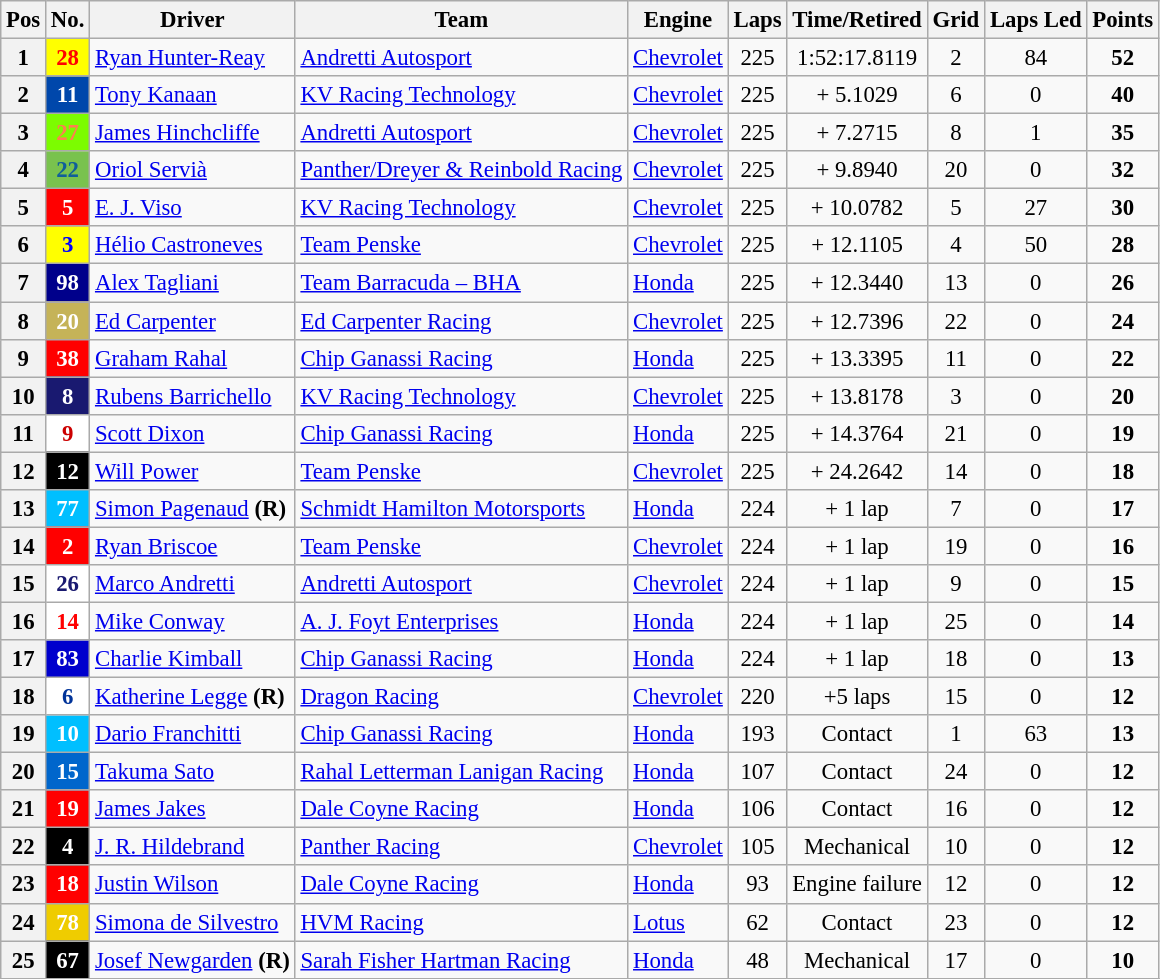<table class="wikitable" style="font-size: 95%">
<tr>
<th>Pos</th>
<th>No.</th>
<th>Driver</th>
<th>Team</th>
<th>Engine</th>
<th>Laps</th>
<th>Time/Retired</th>
<th>Grid</th>
<th>Laps Led</th>
<th>Points</th>
</tr>
<tr>
<th>1</th>
<td style="background:yellow; color:red;" align="center"><strong>28</strong></td>
<td> <a href='#'>Ryan Hunter-Reay</a></td>
<td><a href='#'>Andretti Autosport</a></td>
<td><a href='#'>Chevrolet</a></td>
<td align=center>225</td>
<td align=center>1:52:17.8119</td>
<td align=center>2</td>
<td align=center>84</td>
<td align=center><strong>52</strong></td>
</tr>
<tr>
<th>2</th>
<td style="background:#0047AB; color:white;" align="center"><strong>11</strong></td>
<td> <a href='#'>Tony Kanaan</a></td>
<td><a href='#'>KV Racing Technology</a></td>
<td><a href='#'>Chevrolet</a></td>
<td align=center>225</td>
<td align=center>+ 5.1029</td>
<td align=center>6</td>
<td align=center>0</td>
<td align=center><strong>40</strong></td>
</tr>
<tr>
<th>3</th>
<td style="background:lawngreen; color:coral;" align="center"><strong>27</strong></td>
<td> <a href='#'>James Hinchcliffe</a></td>
<td><a href='#'>Andretti Autosport</a></td>
<td><a href='#'>Chevrolet</a></td>
<td align=center>225</td>
<td align=center>+ 7.2715</td>
<td align=center>8</td>
<td align=center>1</td>
<td align=center><strong>35</strong></td>
</tr>
<tr>
<th>4</th>
<td style="background:#79C24E; color:#105F9A;" align="center"><strong>22</strong></td>
<td> <a href='#'>Oriol Servià</a></td>
<td><a href='#'>Panther/Dreyer & Reinbold Racing</a></td>
<td><a href='#'>Chevrolet</a></td>
<td align=center>225</td>
<td align=center>+ 9.8940</td>
<td align=center>20</td>
<td align=center>0</td>
<td align=center><strong>32</strong></td>
</tr>
<tr>
<th>5</th>
<td style="background:red; color:white;" align="center"><strong>5</strong></td>
<td> <a href='#'>E. J. Viso</a></td>
<td><a href='#'>KV Racing Technology</a></td>
<td><a href='#'>Chevrolet</a></td>
<td align=center>225</td>
<td align=center>+ 10.0782</td>
<td align=center>5</td>
<td align=center>27</td>
<td align=center><strong>30</strong></td>
</tr>
<tr>
<th>6</th>
<td style="background:yellow; color:blue;" align="center"><strong>3</strong></td>
<td> <a href='#'>Hélio Castroneves</a></td>
<td><a href='#'>Team Penske</a></td>
<td><a href='#'>Chevrolet</a></td>
<td align=center>225</td>
<td align=center>+ 12.1105</td>
<td align=center>4</td>
<td align=center>50</td>
<td align=center><strong>28</strong></td>
</tr>
<tr>
<th>7</th>
<td style="background:darkblue; color:white;" align="center"><strong>98</strong></td>
<td> <a href='#'>Alex Tagliani</a></td>
<td><a href='#'>Team Barracuda – BHA</a></td>
<td><a href='#'>Honda</a></td>
<td align=center>225</td>
<td align=center>+ 12.3440</td>
<td align=center>13</td>
<td align=center>0</td>
<td align=center><strong>26</strong></td>
</tr>
<tr>
<th>8</th>
<td style="background:#C5B358; color:white;" align="center"><strong>20</strong></td>
<td> <a href='#'>Ed Carpenter</a></td>
<td><a href='#'>Ed Carpenter Racing</a></td>
<td><a href='#'>Chevrolet</a></td>
<td align=center>225</td>
<td align=center>+ 12.7396</td>
<td align=center>22</td>
<td align=center>0</td>
<td align=center><strong>24</strong></td>
</tr>
<tr>
<th>9</th>
<td style="background:red; color:white;" align="center"><strong>38</strong></td>
<td> <a href='#'>Graham Rahal</a></td>
<td><a href='#'>Chip Ganassi Racing</a></td>
<td><a href='#'>Honda</a></td>
<td align=center>225</td>
<td align=center>+ 13.3395</td>
<td align=center>11</td>
<td align=center>0</td>
<td align=center><strong>22</strong></td>
</tr>
<tr>
<th>10</th>
<td style="background:midnightblue; color:white;" align="center"><strong>8</strong></td>
<td> <a href='#'>Rubens Barrichello</a></td>
<td><a href='#'>KV Racing Technology</a></td>
<td><a href='#'>Chevrolet</a></td>
<td align=center>225</td>
<td align=center>+ 13.8178</td>
<td align=center>3</td>
<td align=center>0</td>
<td align=center><strong>20</strong></td>
</tr>
<tr>
<th>11</th>
<td style="background:white; color:#CC0000;" align="center"><strong>9</strong></td>
<td> <a href='#'>Scott Dixon</a></td>
<td><a href='#'>Chip Ganassi Racing</a></td>
<td><a href='#'>Honda</a></td>
<td align=center>225</td>
<td align=center>+ 14.3764</td>
<td align=center>21</td>
<td align=center>0</td>
<td align=center><strong>19</strong></td>
</tr>
<tr>
<th>12</th>
<td style="background:black; color:white;" align="center"><strong>12</strong></td>
<td> <a href='#'>Will Power</a></td>
<td><a href='#'>Team Penske</a></td>
<td><a href='#'>Chevrolet</a></td>
<td align=center>225</td>
<td align=center>+ 24.2642</td>
<td align=center>14</td>
<td align=center>0</td>
<td align=center><strong>18</strong></td>
</tr>
<tr>
<th>13</th>
<td style="background:deepskyblue; color:white;" align="center"><strong>77</strong></td>
<td> <a href='#'>Simon Pagenaud</a> <strong>(R)</strong></td>
<td><a href='#'>Schmidt Hamilton Motorsports</a></td>
<td><a href='#'>Honda</a></td>
<td align=center>224</td>
<td align=center>+ 1 lap</td>
<td align=center>7</td>
<td align=center>0</td>
<td align=center><strong>17</strong></td>
</tr>
<tr>
<th>14</th>
<td style="background:red; color:white;" align="center"><strong>2</strong></td>
<td> <a href='#'>Ryan Briscoe</a></td>
<td><a href='#'>Team Penske</a></td>
<td><a href='#'>Chevrolet</a></td>
<td align=center>224</td>
<td align=center>+ 1 lap</td>
<td align=center>19</td>
<td align=center>0</td>
<td align=center><strong>16</strong></td>
</tr>
<tr>
<th>15</th>
<td style="background:white; color:midnightblue;" align="center"><strong>26</strong></td>
<td> <a href='#'>Marco Andretti</a></td>
<td><a href='#'>Andretti Autosport</a></td>
<td><a href='#'>Chevrolet</a></td>
<td align=center>224</td>
<td align=center>+ 1 lap</td>
<td align=center>9</td>
<td align=center>0</td>
<td align=center><strong>15</strong></td>
</tr>
<tr>
<th>16</th>
<td style="background:white; color:red;" align="center"><strong>14</strong></td>
<td> <a href='#'>Mike Conway</a></td>
<td><a href='#'>A. J. Foyt Enterprises</a></td>
<td><a href='#'>Honda</a></td>
<td align=center>224</td>
<td align=center>+ 1 lap</td>
<td align=center>25</td>
<td align=center>0</td>
<td align=center><strong>14</strong></td>
</tr>
<tr>
<th>17</th>
<td style="background:mediumblue; color:white;" align="center"><strong>83</strong></td>
<td> <a href='#'>Charlie Kimball</a></td>
<td><a href='#'>Chip Ganassi Racing</a></td>
<td><a href='#'>Honda</a></td>
<td align=center>224</td>
<td align=center>+ 1 lap</td>
<td align=center>18</td>
<td align=center>0</td>
<td align=center><strong>13</strong></td>
</tr>
<tr>
<th>18</th>
<td style="background:white; color:#003399;" align="center"><strong>6</strong></td>
<td> <a href='#'>Katherine Legge</a> <strong>(R)</strong></td>
<td><a href='#'>Dragon Racing</a></td>
<td><a href='#'>Chevrolet</a></td>
<td align=center>220</td>
<td align=center>+5 laps</td>
<td align=center>15</td>
<td align=center>0</td>
<td align=center><strong>12</strong></td>
</tr>
<tr>
<th>19</th>
<td style="background:deepskyblue; color:white;" align="center"><strong>10</strong></td>
<td> <a href='#'>Dario Franchitti</a></td>
<td><a href='#'>Chip Ganassi Racing</a></td>
<td><a href='#'>Honda</a></td>
<td align=center>193</td>
<td align=center>Contact</td>
<td align=center>1</td>
<td align=center>63</td>
<td align=center><strong>13</strong></td>
</tr>
<tr>
<th>20</th>
<td style="background:#0066CC; color:white;" align="center"><strong>15</strong></td>
<td> <a href='#'>Takuma Sato</a></td>
<td><a href='#'>Rahal Letterman Lanigan Racing</a></td>
<td><a href='#'>Honda</a></td>
<td align=center>107</td>
<td align=center>Contact</td>
<td align=center>24</td>
<td align=center>0</td>
<td align=center><strong>12</strong></td>
</tr>
<tr>
<th>21</th>
<td style="background:red; color:white;" align=center><strong>19</strong></td>
<td> <a href='#'>James Jakes</a></td>
<td><a href='#'>Dale Coyne Racing</a></td>
<td><a href='#'>Honda</a></td>
<td align=center>106</td>
<td align=center>Contact</td>
<td align=center>16</td>
<td align=center>0</td>
<td align=center><strong>12</strong></td>
</tr>
<tr>
<th>22</th>
<td style="background:black; color:white;" align=center><strong>4</strong></td>
<td> <a href='#'>J. R. Hildebrand</a></td>
<td><a href='#'>Panther Racing</a></td>
<td><a href='#'>Chevrolet</a></td>
<td align=center>105</td>
<td align=center>Mechanical</td>
<td align=center>10</td>
<td align=center>0</td>
<td align=center><strong>12</strong></td>
</tr>
<tr>
<th>23</th>
<td style="background:red; color:white;" align="center"><strong>18</strong></td>
<td> <a href='#'>Justin Wilson</a></td>
<td><a href='#'>Dale Coyne Racing</a></td>
<td><a href='#'>Honda</a></td>
<td align=center>93</td>
<td align=center>Engine failure</td>
<td align=center>12</td>
<td align=center>0</td>
<td align=center><strong>12</strong></td>
</tr>
<tr>
<th>24</th>
<td style="background:#EFCC00; color:white;" align="center"><strong>78</strong></td>
<td> <a href='#'>Simona de Silvestro</a></td>
<td><a href='#'>HVM Racing</a></td>
<td><a href='#'>Lotus</a></td>
<td align=center>62</td>
<td align=center>Contact</td>
<td align=center>23</td>
<td align=center>0</td>
<td align=center><strong>12</strong></td>
</tr>
<tr>
<th>25</th>
<td style="background:black; color:white;" align="center"><strong>67</strong></td>
<td> <a href='#'>Josef Newgarden</a> <strong>(R)</strong></td>
<td><a href='#'>Sarah Fisher Hartman Racing</a></td>
<td><a href='#'>Honda</a></td>
<td align=center>48</td>
<td align=center>Mechanical</td>
<td align=center>17</td>
<td align=center>0</td>
<td align=center><strong>10</strong></td>
</tr>
<tr>
</tr>
</table>
